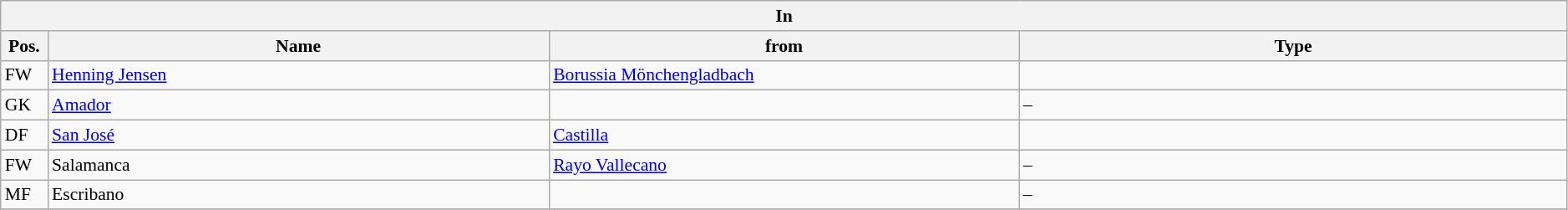<table class="wikitable" style="font-size:90%;width:99%;">
<tr>
<th colspan="4">In</th>
</tr>
<tr>
<th width=3%>Pos.</th>
<th width=32%>Name</th>
<th width=30%>from</th>
<th width=35%>Type</th>
</tr>
<tr>
<td>FW</td>
<td><a href='#'>Henning Jensen</a></td>
<td><a href='#'>Borussia Mönchengladbach</a></td>
<td></td>
</tr>
<tr>
<td>GK</td>
<td><a href='#'>Amador</a></td>
<td></td>
<td>–</td>
</tr>
<tr>
<td>DF</td>
<td><a href='#'>San José</a></td>
<td><a href='#'>Castilla</a></td>
<td></td>
</tr>
<tr>
<td>FW</td>
<td>Salamanca</td>
<td><a href='#'>Rayo Vallecano</a></td>
<td>–</td>
</tr>
<tr>
<td>MF</td>
<td>Escribano</td>
<td></td>
<td>–</td>
</tr>
<tr>
</tr>
</table>
